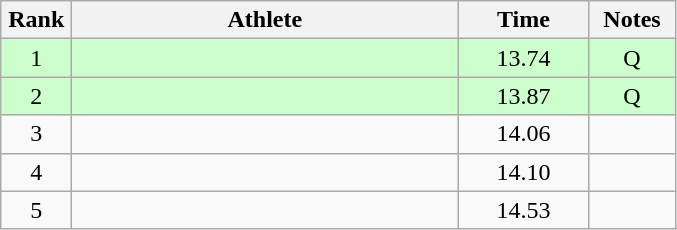<table class="wikitable" style="text-align:center">
<tr>
<th width=40>Rank</th>
<th width=250>Athlete</th>
<th width=80>Time</th>
<th width=50>Notes</th>
</tr>
<tr bgcolor=ccffcc>
<td>1</td>
<td align=left></td>
<td>13.74</td>
<td>Q</td>
</tr>
<tr bgcolor=ccffcc>
<td>2</td>
<td align=left></td>
<td>13.87</td>
<td>Q</td>
</tr>
<tr>
<td>3</td>
<td align=left></td>
<td>14.06</td>
<td></td>
</tr>
<tr>
<td>4</td>
<td align=left></td>
<td>14.10</td>
<td></td>
</tr>
<tr>
<td>5</td>
<td align=left></td>
<td>14.53</td>
<td></td>
</tr>
</table>
